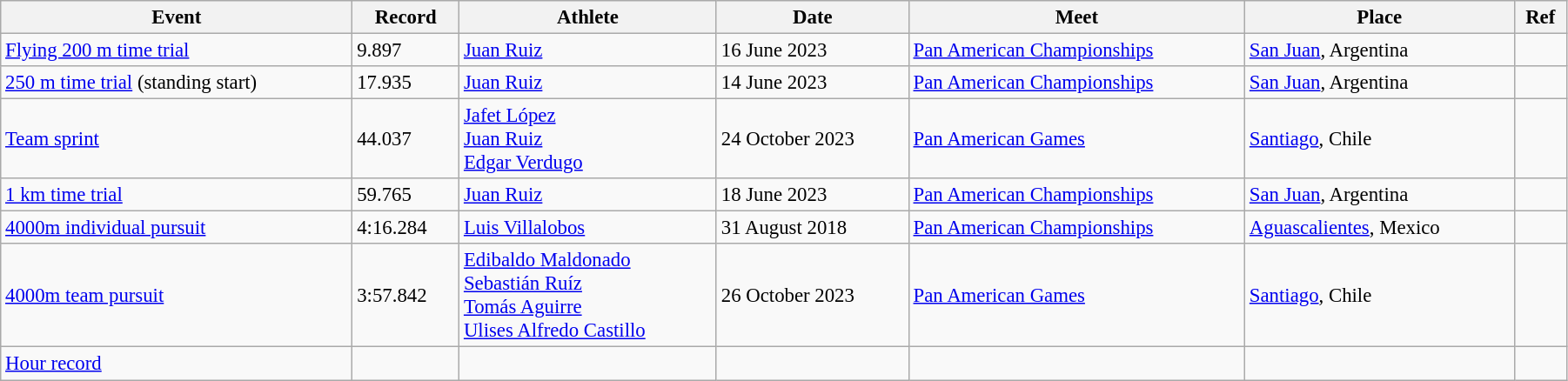<table class="wikitable" style="font-size:95%; width: 95%;">
<tr>
<th>Event</th>
<th>Record</th>
<th>Athlete</th>
<th>Date</th>
<th>Meet</th>
<th>Place</th>
<th>Ref</th>
</tr>
<tr>
<td><a href='#'>Flying 200 m time trial</a></td>
<td>9.897</td>
<td><a href='#'>Juan Ruiz</a></td>
<td>16 June 2023</td>
<td><a href='#'>Pan American Championships</a></td>
<td><a href='#'>San Juan</a>, Argentina</td>
<td></td>
</tr>
<tr>
<td><a href='#'>250 m time trial</a> (standing start)</td>
<td>17.935</td>
<td><a href='#'>Juan Ruiz</a></td>
<td>14 June 2023</td>
<td><a href='#'>Pan American Championships</a></td>
<td><a href='#'>San Juan</a>, Argentina</td>
<td></td>
</tr>
<tr>
<td><a href='#'>Team sprint</a></td>
<td>44.037</td>
<td><a href='#'>Jafet López</a><br><a href='#'>Juan Ruiz</a><br><a href='#'>Edgar Verdugo</a></td>
<td>24 October 2023</td>
<td><a href='#'>Pan American Games</a></td>
<td><a href='#'>Santiago</a>, Chile</td>
<td></td>
</tr>
<tr>
<td><a href='#'>1 km time trial</a></td>
<td>59.765</td>
<td><a href='#'>Juan Ruiz</a></td>
<td>18 June 2023</td>
<td><a href='#'>Pan American Championships</a></td>
<td><a href='#'>San Juan</a>, Argentina</td>
<td></td>
</tr>
<tr>
<td><a href='#'>4000m individual pursuit</a></td>
<td>4:16.284</td>
<td><a href='#'>Luis Villalobos</a></td>
<td>31 August 2018</td>
<td><a href='#'>Pan American Championships</a></td>
<td><a href='#'>Aguascalientes</a>, Mexico</td>
<td></td>
</tr>
<tr>
<td><a href='#'>4000m team pursuit</a></td>
<td>3:57.842</td>
<td><a href='#'>Edibaldo Maldonado</a><br><a href='#'>Sebastián Ruíz</a><br><a href='#'>Tomás Aguirre</a><br><a href='#'>Ulises Alfredo Castillo</a></td>
<td>26 October 2023</td>
<td><a href='#'>Pan American Games</a></td>
<td><a href='#'>Santiago</a>, Chile</td>
<td></td>
</tr>
<tr>
<td><a href='#'>Hour record</a></td>
<td></td>
<td></td>
<td></td>
<td></td>
<td></td>
<td></td>
</tr>
</table>
